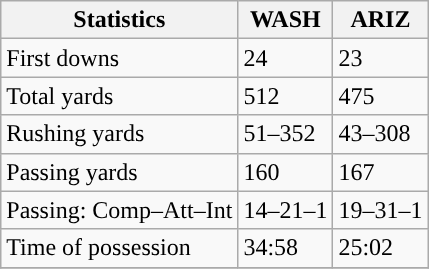<table class="wikitable" style="float: left;">
<tr>
<th>Statistics</th>
<th>WASH</th>
<th>ARIZ</th>
</tr>
<tr>
<td>First downs</td>
<td>24</td>
<td>23</td>
</tr>
<tr>
<td>Total yards</td>
<td>512</td>
<td>475</td>
</tr>
<tr>
<td>Rushing yards</td>
<td>51–352</td>
<td>43–308</td>
</tr>
<tr>
<td>Passing yards</td>
<td>160</td>
<td>167</td>
</tr>
<tr>
<td>Passing: Comp–Att–Int</td>
<td>14–21–1</td>
<td>19–31–1</td>
</tr>
<tr>
<td>Time of possession</td>
<td>34:58</td>
<td>25:02</td>
</tr>
<tr>
</tr>
</table>
